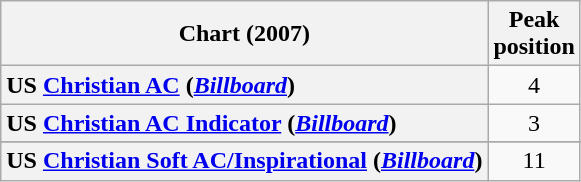<table class="wikitable sortable plainrowheaders" style="text-align:center">
<tr>
<th scope="col">Chart (2007)</th>
<th scope="col">Peak<br> position</th>
</tr>
<tr>
<th scope=row style="text-align:left;">US <a href='#'>Christian AC</a> (<em><a href='#'>Billboard</a></em>)</th>
<td>4</td>
</tr>
<tr>
<th scope=row style="text-align:left;">US <a href='#'>Christian AC Indicator</a> (<em><a href='#'>Billboard</a></em>)</th>
<td>3</td>
</tr>
<tr>
</tr>
<tr>
</tr>
<tr>
<th scope=row style="text-align:left;">US <a href='#'>Christian Soft AC/Inspirational</a> (<em><a href='#'>Billboard</a></em>)</th>
<td>11</td>
</tr>
</table>
